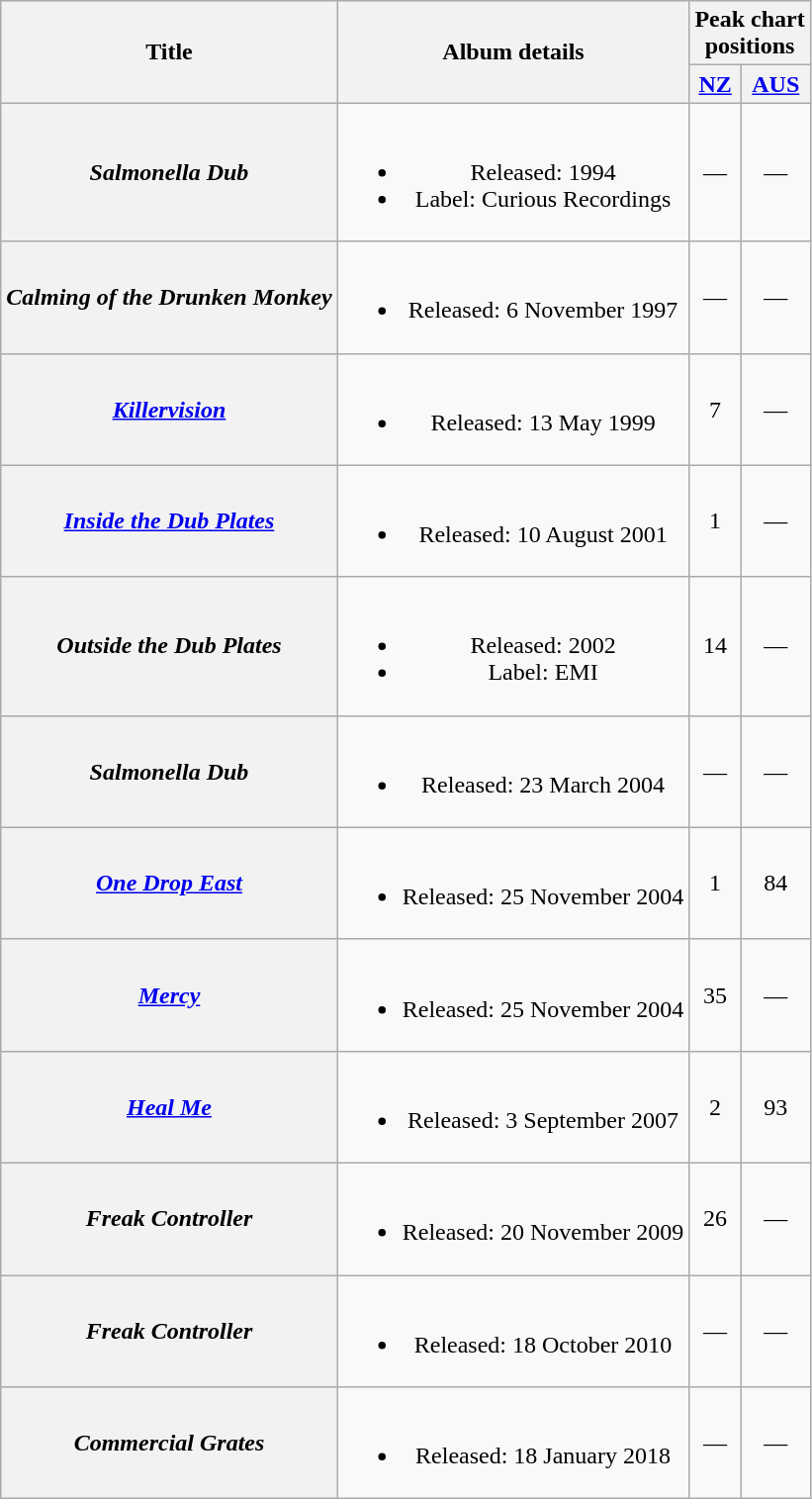<table class="wikitable plainrowheaders" style="text-align:center">
<tr>
<th rowspan="2">Title</th>
<th rowspan="2">Album details</th>
<th colspan="2">Peak chart<br>positions</th>
</tr>
<tr>
<th><a href='#'>NZ</a><br></th>
<th><a href='#'>AUS</a><br></th>
</tr>
<tr>
<th scope="row"><em>Salmonella Dub</em></th>
<td><br><ul><li>Released: 1994</li><li>Label: Curious Recordings</li></ul></td>
<td>—</td>
<td>—</td>
</tr>
<tr>
<th scope="row"><em>Calming of the Drunken Monkey</em></th>
<td><br><ul><li>Released: 6 November 1997</li></ul></td>
<td>—</td>
<td>—</td>
</tr>
<tr>
<th scope="row"><em><a href='#'>Killervision</a></em></th>
<td><br><ul><li>Released: 13 May 1999</li></ul></td>
<td>7</td>
<td>—</td>
</tr>
<tr>
<th scope="row"><em><a href='#'>Inside the Dub Plates</a></em></th>
<td><br><ul><li>Released: 10 August 2001</li></ul></td>
<td>1</td>
<td>—</td>
</tr>
<tr>
<th scope="row"><em>Outside the Dub Plates</em></th>
<td><br><ul><li>Released: 2002</li><li>Label: EMI</li></ul></td>
<td>14</td>
<td>—</td>
</tr>
<tr>
<th scope="row"><em>Salmonella Dub</em><br></th>
<td><br><ul><li>Released: 23 March 2004</li></ul></td>
<td>—</td>
<td>—</td>
</tr>
<tr>
<th scope="row"><em><a href='#'>One Drop East</a></em></th>
<td><br><ul><li>Released: 25 November 2004</li></ul></td>
<td>1</td>
<td>84</td>
</tr>
<tr>
<th scope="row"><em><a href='#'>Mercy</a></em></th>
<td><br><ul><li>Released: 25 November 2004</li></ul></td>
<td>35</td>
<td>—</td>
</tr>
<tr>
<th scope="row"><em><a href='#'>Heal Me</a></em></th>
<td><br><ul><li>Released: 3 September 2007</li></ul></td>
<td>2</td>
<td>93</td>
</tr>
<tr>
<th scope="row"><em>Freak Controller</em></th>
<td><br><ul><li>Released: 20 November 2009</li></ul></td>
<td>26</td>
<td>—</td>
</tr>
<tr>
<th scope="row"><em>Freak Controller</em><br></th>
<td><br><ul><li>Released: 18 October 2010</li></ul></td>
<td>—</td>
<td>—</td>
</tr>
<tr>
<th scope="row"><em>Commercial Grates</em></th>
<td><br><ul><li>Released: 18 January 2018</li></ul></td>
<td>—</td>
<td>—</td>
</tr>
</table>
